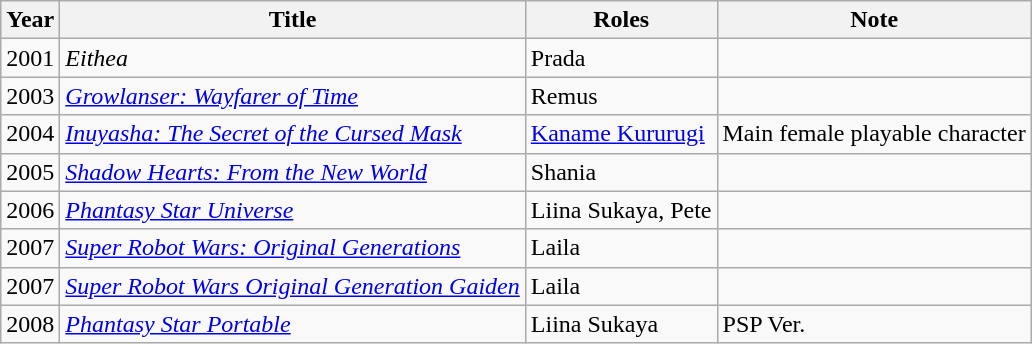<table class="wikitable sortable">
<tr>
<th>Year</th>
<th>Title</th>
<th>Roles</th>
<th>Note</th>
</tr>
<tr>
<td>2001</td>
<td><em>Eithea</em></td>
<td>Prada</td>
<td></td>
</tr>
<tr>
<td>2003</td>
<td><em><a href='#'>Growlanser: Wayfarer of Time</a></em></td>
<td>Remus</td>
<td></td>
</tr>
<tr>
<td>2004</td>
<td><em><a href='#'>Inuyasha: The Secret of the Cursed Mask</a></em></td>
<td><a href='#'>Kaname Kururugi</a></td>
<td>Main female playable character</td>
</tr>
<tr>
<td>2005</td>
<td><em><a href='#'>Shadow Hearts: From the New World</a></em></td>
<td>Shania</td>
<td></td>
</tr>
<tr>
<td>2006</td>
<td><em><a href='#'>Phantasy Star Universe</a></em></td>
<td>Liina Sukaya, Pete</td>
<td></td>
</tr>
<tr>
<td>2007</td>
<td><em><a href='#'>Super Robot Wars: Original Generations</a></em></td>
<td>Laila</td>
<td></td>
</tr>
<tr>
<td>2007</td>
<td><em><a href='#'>Super Robot Wars Original Generation Gaiden</a></em></td>
<td>Laila</td>
<td></td>
</tr>
<tr>
<td>2008</td>
<td><em><a href='#'>Phantasy Star Portable</a></em></td>
<td>Liina Sukaya</td>
<td>PSP Ver.</td>
</tr>
</table>
